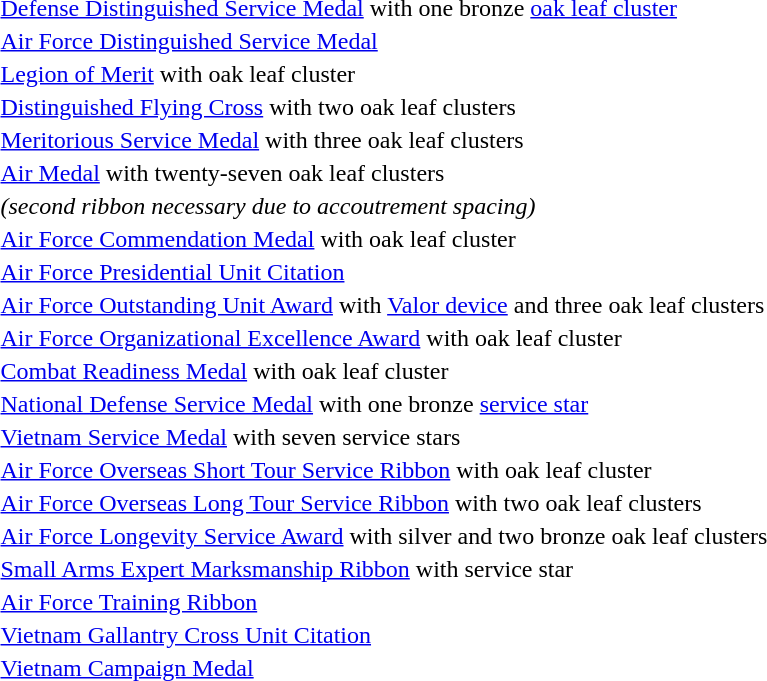<table>
<tr>
<td></td>
<td><a href='#'>Defense Distinguished Service Medal</a> with one bronze <a href='#'>oak leaf cluster</a></td>
</tr>
<tr>
<td></td>
<td><a href='#'>Air Force Distinguished Service Medal</a></td>
</tr>
<tr>
<td></td>
<td><a href='#'>Legion of Merit</a> with oak leaf cluster</td>
</tr>
<tr>
<td><span></span><span></span></td>
<td><a href='#'>Distinguished Flying Cross</a> with two oak leaf clusters</td>
</tr>
<tr>
<td><span></span><span></span><span></span></td>
<td><a href='#'>Meritorious Service Medal</a> with three oak leaf clusters</td>
</tr>
<tr>
<td><span></span><span></span><span></span><span></span></td>
<td><a href='#'>Air Medal</a> with twenty-seven oak leaf clusters</td>
</tr>
<tr>
<td><span></span><span></span></td>
<td><em>(second ribbon necessary due to accoutrement spacing)</em></td>
</tr>
<tr>
<td></td>
<td><a href='#'>Air Force Commendation Medal</a> with oak leaf cluster</td>
</tr>
<tr>
<td></td>
<td><a href='#'>Air Force Presidential Unit Citation</a></td>
</tr>
<tr>
<td><span></span><span></span><span></span><span></span></td>
<td><a href='#'>Air Force Outstanding Unit Award</a> with <a href='#'>Valor device</a> and three oak leaf clusters</td>
</tr>
<tr>
<td></td>
<td><a href='#'>Air Force Organizational Excellence Award</a> with oak leaf cluster</td>
</tr>
<tr>
<td></td>
<td><a href='#'>Combat Readiness Medal</a> with oak leaf cluster</td>
</tr>
<tr>
<td></td>
<td><a href='#'>National Defense Service Medal</a> with one bronze <a href='#'>service star</a></td>
</tr>
<tr>
<td><span></span><span></span><span></span></td>
<td><a href='#'>Vietnam Service Medal</a> with seven service stars</td>
</tr>
<tr>
<td></td>
<td><a href='#'>Air Force Overseas Short Tour Service Ribbon</a> with oak leaf cluster</td>
</tr>
<tr>
<td><span></span><span></span></td>
<td><a href='#'>Air Force Overseas Long Tour Service Ribbon</a> with two oak leaf clusters</td>
</tr>
<tr>
<td><span></span><span></span><span></span></td>
<td><a href='#'>Air Force Longevity Service Award</a> with silver and two bronze oak leaf clusters</td>
</tr>
<tr>
<td></td>
<td><a href='#'>Small Arms Expert Marksmanship Ribbon</a> with service star</td>
</tr>
<tr>
<td></td>
<td><a href='#'>Air Force Training Ribbon</a></td>
</tr>
<tr>
<td></td>
<td><a href='#'>Vietnam Gallantry Cross Unit Citation</a></td>
</tr>
<tr>
<td></td>
<td><a href='#'>Vietnam Campaign Medal</a></td>
</tr>
</table>
